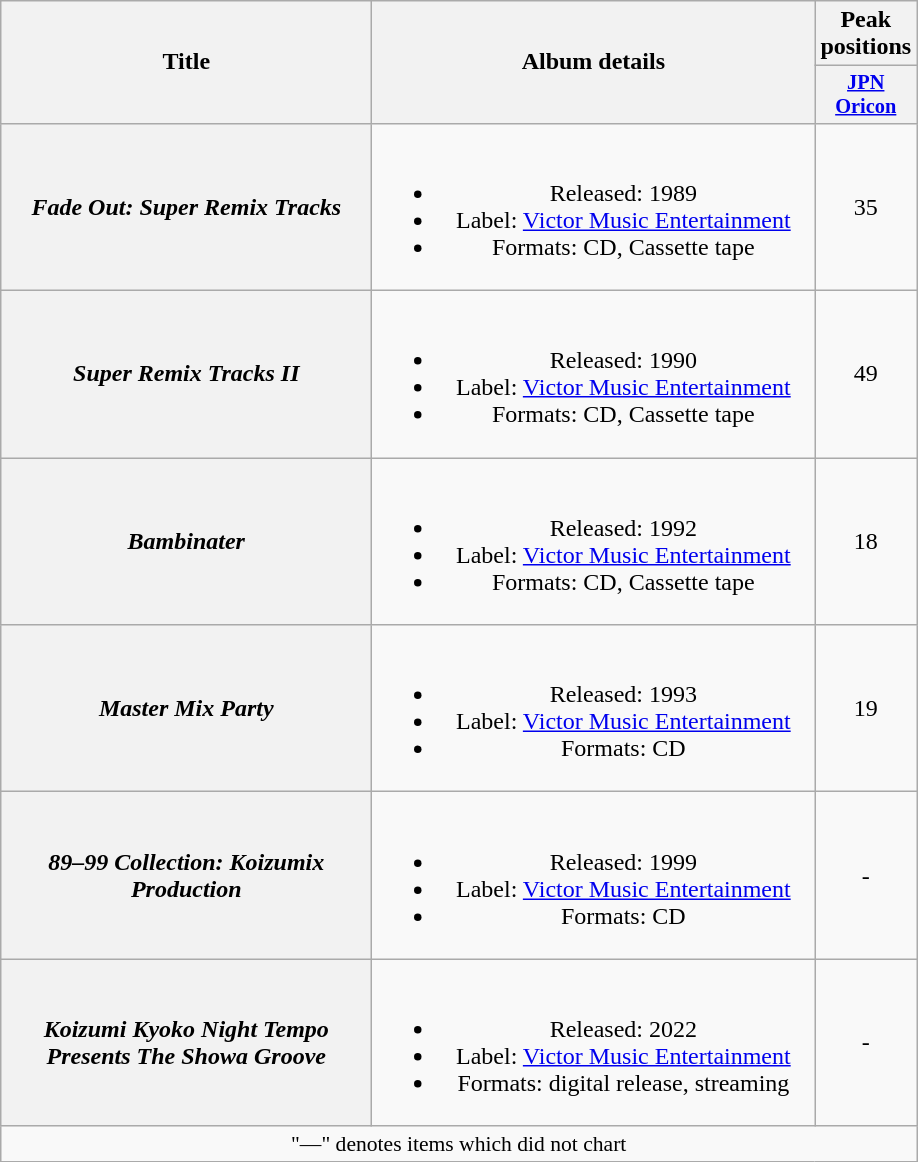<table class="wikitable plainrowheaders" style="text-align:center;">
<tr>
<th style="width:15em;" rowspan="2">Title</th>
<th style="width:18em;" rowspan="2">Album details</th>
<th colspan="1">Peak positions</th>
</tr>
<tr>
<th style="width:3em;font-size:85%"><a href='#'>JPN<br>Oricon</a><br></th>
</tr>
<tr>
<th scope="row"><em>Fade Out: Super Remix Tracks</em></th>
<td><br><ul><li>Released: 1989</li><li>Label: <a href='#'>Victor Music Entertainment</a></li><li>Formats: CD, Cassette tape</li></ul></td>
<td>35</td>
</tr>
<tr>
<th scope="row"><em>Super Remix Tracks II</em></th>
<td><br><ul><li>Released: 1990</li><li>Label: <a href='#'>Victor Music Entertainment</a></li><li>Formats: CD, Cassette tape</li></ul></td>
<td>49</td>
</tr>
<tr>
<th scope="row"><em>Bambinater</em></th>
<td><br><ul><li>Released: 1992</li><li>Label: <a href='#'>Victor Music Entertainment</a></li><li>Formats: CD, Cassette tape</li></ul></td>
<td>18</td>
</tr>
<tr>
<th scope="row"><em>Master Mix Party</em></th>
<td><br><ul><li>Released: 1993</li><li>Label: <a href='#'>Victor Music Entertainment</a></li><li>Formats: CD</li></ul></td>
<td>19</td>
</tr>
<tr>
<th scope="row"><em>89–99 Collection: Koizumix Production</em></th>
<td><br><ul><li>Released: 1999</li><li>Label: <a href='#'>Victor Music Entertainment</a></li><li>Formats: CD</li></ul></td>
<td>-</td>
</tr>
<tr>
<th scope="row"><em>Koizumi Kyoko Night Tempo Presents The Showa Groove</em></th>
<td><br><ul><li>Released: 2022</li><li>Label: <a href='#'>Victor Music Entertainment</a></li><li>Formats: digital release, streaming</li></ul></td>
<td>-</td>
</tr>
<tr>
<td colspan="11" align="center" style="font-size:90%;">"—" denotes items which did not chart</td>
</tr>
</table>
